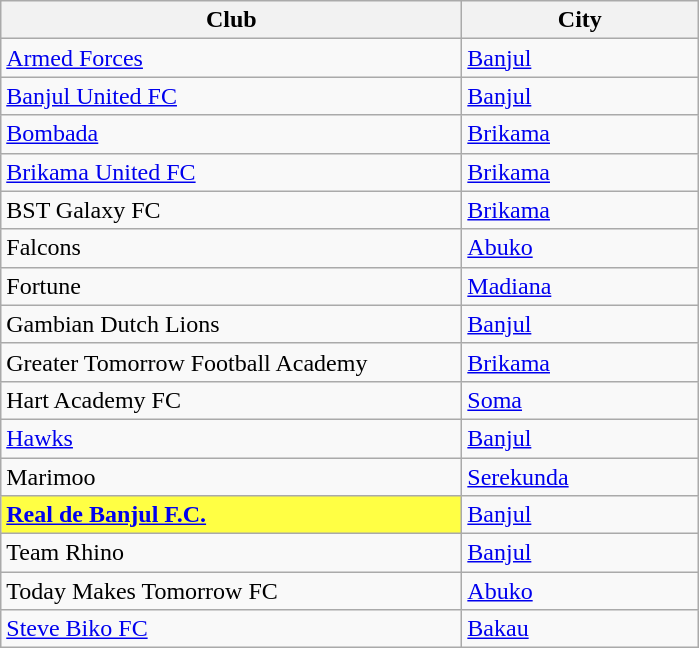<table class="wikitable sortable">
<tr>
<th width="300px">Club</th>
<th width="150px">City</th>
</tr>
<tr>
<td><a href='#'>Armed Forces</a></td>
<td><a href='#'>Banjul</a></td>
</tr>
<tr>
<td><a href='#'>Banjul United FC</a></td>
<td><a href='#'>Banjul</a></td>
</tr>
<tr>
<td><a href='#'>Bombada</a></td>
<td><a href='#'>Brikama</a></td>
</tr>
<tr>
<td><a href='#'>Brikama United FC</a></td>
<td><a href='#'>Brikama</a></td>
</tr>
<tr>
<td>BST Galaxy FC</td>
<td><a href='#'>Brikama</a></td>
</tr>
<tr>
<td>Falcons</td>
<td><a href='#'>Abuko</a></td>
</tr>
<tr>
<td>Fortune</td>
<td><a href='#'>Madiana</a></td>
</tr>
<tr>
<td>Gambian Dutch Lions</td>
<td><a href='#'>Banjul</a></td>
</tr>
<tr>
<td>Greater Tomorrow Football Academy</td>
<td><a href='#'>Brikama</a></td>
</tr>
<tr>
<td>Hart Academy FC</td>
<td><a href='#'>Soma</a></td>
</tr>
<tr>
<td><a href='#'>Hawks</a></td>
<td><a href='#'>Banjul</a></td>
</tr>
<tr>
<td>Marimoo</td>
<td><a href='#'>Serekunda</a></td>
</tr>
<tr>
<td bgcolor=#ffff44><strong><a href='#'>Real de Banjul F.C.</a></strong></td>
<td><a href='#'>Banjul</a></td>
</tr>
<tr>
<td>Team Rhino</td>
<td><a href='#'>Banjul</a></td>
</tr>
<tr>
<td>Today Makes Tomorrow FC</td>
<td><a href='#'>Abuko</a></td>
</tr>
<tr>
<td><a href='#'>Steve Biko FC</a></td>
<td><a href='#'>Bakau</a></td>
</tr>
</table>
